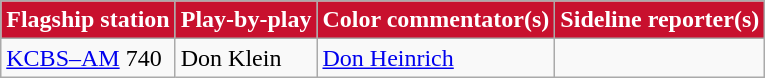<table class="wikitable">
<tr>
<th style="color:#FFFFFF; background:#C8102E;">Flagship station</th>
<th style="color:#FFFFFF; background:#C8102E;">Play-by-play</th>
<th style="color:#FFFFFF; background:#C8102E;">Color commentator(s)</th>
<th style="color:#FFFFFF; background:#C8102E;">Sideline reporter(s)</th>
</tr>
<tr>
<td><a href='#'>KCBS–AM</a> 740</td>
<td>Don Klein</td>
<td><a href='#'>Don Heinrich</a></td>
<td></td>
</tr>
</table>
